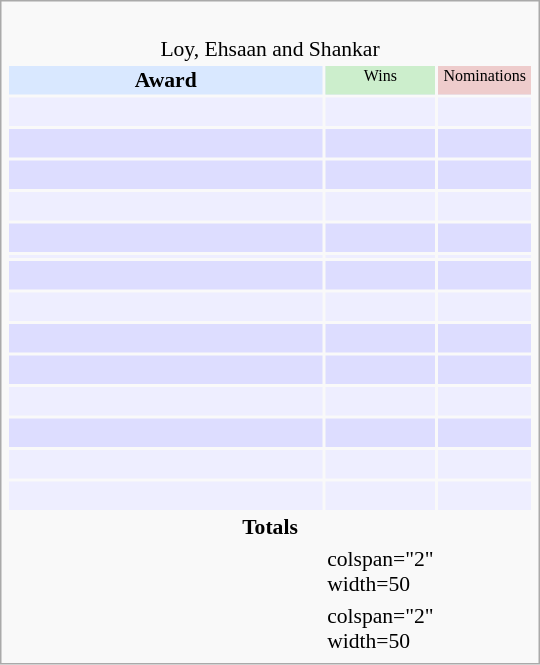<table class="infobox" style="width: 25em; text-align: left; font-size: 90%; vertical-align: middle;">
<tr>
<td colspan="3" style="text-align:center;"><br>Loy, Ehsaan and Shankar</td>
</tr>
<tr style="background:#d9e8ff; text-align:center;">
<th style="vertical-align: middle;">Award</th>
<td style="background:#cec; font-size:8pt; width:60px;">Wins</td>
<td style="background:#ecc; font-size:8pt; width:60px;">Nominations</td>
</tr>
<tr style="background:#eef;">
<td style="text-align:center;"><br></td>
<td></td>
<td></td>
</tr>
<tr style="background:#ddf;">
<td style="text-align:center;"><br></td>
<td></td>
<td></td>
</tr>
<tr style="background:#ddf;">
<td style="text-align:center;"><br></td>
<td></td>
<td></td>
</tr>
<tr style="background:#eef;">
<td style="text-align:center;"><br></td>
<td></td>
<td></td>
</tr>
<tr style="background:#ddf;">
<td style="text-align:center;"><br></td>
<td></td>
<td></td>
</tr>
<tr style="background:#eef;">
<td style="text-align:center;"></td>
<td></td>
<td></td>
</tr>
<tr style="background:#ddf;">
<td style="text-align:center;"><br></td>
<td></td>
<td></td>
</tr>
<tr style="background:#eef;">
<td style="text-align:center;"><br></td>
<td></td>
<td></td>
</tr>
<tr style="background:#ddf;">
<td style="text-align:center;"><br></td>
<td></td>
<td></td>
</tr>
<tr style="background:#ddf;">
<td style="text-align:center;"><br></td>
<td></td>
<td></td>
</tr>
<tr style="background:#eef;">
<td style="text-align:center;"><br></td>
<td></td>
<td></td>
</tr>
<tr style="background:#ddf;">
<td style="text-align:center;"><br></td>
<td></td>
<td></td>
</tr>
<tr style="background:#eef;">
<td style="text-align:center;"><br></td>
<td></td>
<td></td>
</tr>
<tr style="background:#eef;">
<td style="text-align:center;"><br></td>
<td></td>
<td></td>
</tr>
<tr>
<td colspan="3" style="text-align:center;"><strong>Totals</strong></td>
</tr>
<tr>
<td></td>
<td>colspan="2" width=50 </td>
</tr>
<tr>
<td></td>
<td>colspan="2" width=50 </td>
</tr>
</table>
